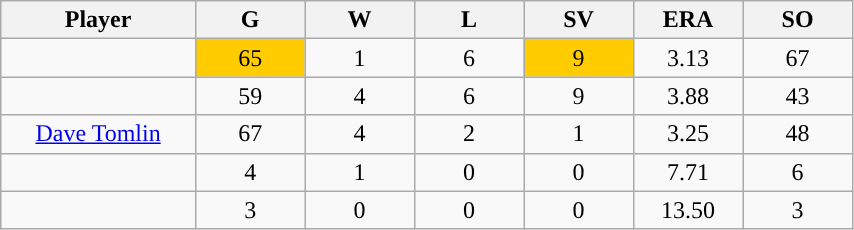<table class="wikitable sortable">
<tr>
<th bgcolor="#DDDDFF" width="16%">Player</th>
<th bgcolor="#DDDDFF" width="9%">G</th>
<th bgcolor="#DDDDFF" width="9%">W</th>
<th bgcolor="#DDDDFF" width="9%">L</th>
<th bgcolor="#DDDDFF" width="9%">SV</th>
<th bgcolor="#DDDDFF" width="9%">ERA</th>
<th bgcolor="#DDDDFF" width="9%">SO</th>
</tr>
<tr align="center">
<td></td>
<td style="background:#fc0;">65</td>
<td>1</td>
<td>6</td>
<td style="background:#fc0;">9</td>
<td>3.13</td>
<td>67</td>
</tr>
<tr align="center">
<td></td>
<td>59</td>
<td>4</td>
<td>6</td>
<td>9</td>
<td>3.88</td>
<td>43</td>
</tr>
<tr align="center">
<td><a href='#'>Dave Tomlin</a></td>
<td>67</td>
<td>4</td>
<td>2</td>
<td>1</td>
<td>3.25</td>
<td>48</td>
</tr>
<tr align=center>
<td></td>
<td>4</td>
<td>1</td>
<td>0</td>
<td>0</td>
<td>7.71</td>
<td>6</td>
</tr>
<tr align="center">
<td></td>
<td>3</td>
<td>0</td>
<td>0</td>
<td>0</td>
<td>13.50</td>
<td>3</td>
</tr>
</table>
